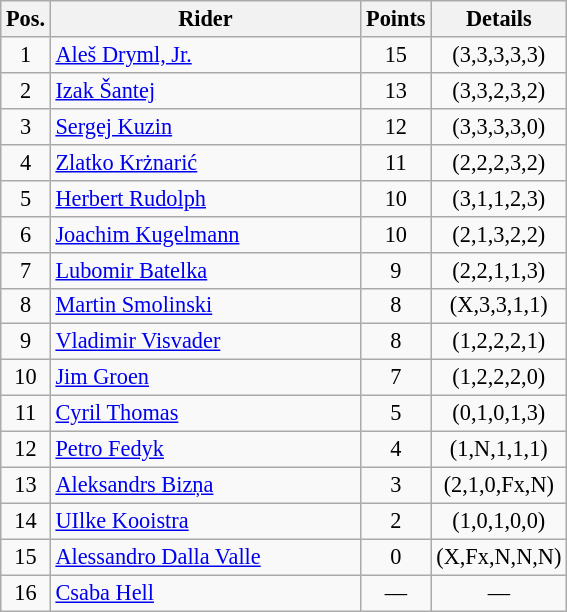<table class=wikitable style="font-size:93%;">
<tr>
<th width=25px>Pos.</th>
<th style="width:200px;">Rider</th>
<th width=40px>Points</th>
<th width=70px>Details</th>
</tr>
<tr align=center >
<td>1</td>
<td align=left> <a href='#'>Aleš Dryml, Jr.</a></td>
<td>15</td>
<td>(3,3,3,3,3)</td>
</tr>
<tr align=center >
<td>2</td>
<td align=left> <a href='#'>Izak Šantej</a></td>
<td>13</td>
<td>(3,3,2,3,2)</td>
</tr>
<tr align=center >
<td>3</td>
<td align=left> <a href='#'>Sergej Kuzin</a></td>
<td>12</td>
<td>(3,3,3,3,0)</td>
</tr>
<tr align=center >
<td>4</td>
<td align=left> <a href='#'>Zlatko Krżnarić</a></td>
<td>11</td>
<td>(2,2,2,3,2)</td>
</tr>
<tr align=center>
<td>5</td>
<td align=left> <a href='#'>Herbert Rudolph</a></td>
<td>10</td>
<td>(3,1,1,2,3)</td>
</tr>
<tr align=center >
<td>6</td>
<td align=left> <a href='#'>Joachim Kugelmann</a></td>
<td>10</td>
<td>(2,1,3,2,2)</td>
</tr>
<tr align=center >
<td>7</td>
<td align=left> <a href='#'>Lubomir Batelka</a></td>
<td>9</td>
<td>(2,2,1,1,3)</td>
</tr>
<tr align=center>
<td>8</td>
<td align=left> <a href='#'>Martin Smolinski</a></td>
<td>8</td>
<td>(X,3,3,1,1)</td>
</tr>
<tr align=center >
<td>9</td>
<td align=left> <a href='#'>Vladimir Visvader</a></td>
<td>8</td>
<td>(1,2,2,2,1)</td>
</tr>
<tr align=center >
<td>10</td>
<td align=left> <a href='#'>Jim Groen</a></td>
<td>7</td>
<td>(1,2,2,2,0)</td>
</tr>
<tr align=center>
<td>11</td>
<td align=left> <a href='#'>Cyril Thomas</a></td>
<td>5</td>
<td>(0,1,0,1,3)</td>
</tr>
<tr align=center >
<td>12</td>
<td align=left> <a href='#'>Petro Fedyk</a></td>
<td>4</td>
<td>(1,N,1,1,1)</td>
</tr>
<tr align=center>
<td>13</td>
<td align=left> <a href='#'>Aleksandrs Bizņa</a></td>
<td>3</td>
<td>(2,1,0,Fx,N)</td>
</tr>
<tr align=center>
<td>14</td>
<td align=left> <a href='#'>UIlke Kooistra</a></td>
<td>2</td>
<td>(1,0,1,0,0)</td>
</tr>
<tr align=center>
<td>15</td>
<td align=left> <a href='#'>Alessandro Dalla Valle</a></td>
<td>0</td>
<td>(X,Fx,N,N,N)</td>
</tr>
<tr align=center>
<td>16</td>
<td align=left> <a href='#'>Csaba Hell</a></td>
<td>—</td>
<td>—</td>
</tr>
</table>
